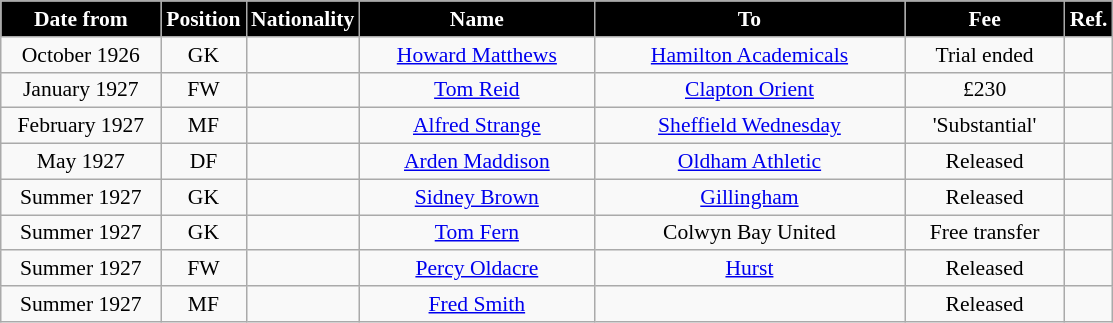<table class="wikitable" style="text-align:center; font-size:90%; ">
<tr>
<th style="background:#000000; color:white; width:100px;">Date from</th>
<th style="background:#000000; color:white; width:50px;">Position</th>
<th style="background:#000000; color:white; width:50px;">Nationality</th>
<th style="background:#000000; color:white; width:150px;">Name</th>
<th style="background:#000000; color:white; width:200px;">To</th>
<th style="background:#000000; color:white; width:100px;">Fee</th>
<th style="background:#000000; color:white; width:25px;">Ref.</th>
</tr>
<tr>
<td>October 1926</td>
<td>GK</td>
<td></td>
<td><a href='#'>Howard Matthews</a></td>
<td> <a href='#'>Hamilton Academicals</a></td>
<td>Trial ended</td>
<td></td>
</tr>
<tr>
<td>January 1927</td>
<td>FW</td>
<td></td>
<td><a href='#'>Tom Reid</a></td>
<td><a href='#'>Clapton Orient</a></td>
<td>£230</td>
<td></td>
</tr>
<tr>
<td>February 1927</td>
<td>MF</td>
<td></td>
<td><a href='#'>Alfred Strange</a></td>
<td><a href='#'>Sheffield Wednesday</a></td>
<td>'Substantial'</td>
<td></td>
</tr>
<tr>
<td>May 1927</td>
<td>DF</td>
<td></td>
<td><a href='#'>Arden Maddison</a></td>
<td><a href='#'>Oldham Athletic</a></td>
<td>Released</td>
<td></td>
</tr>
<tr>
<td>Summer 1927</td>
<td>GK</td>
<td></td>
<td><a href='#'>Sidney Brown</a></td>
<td><a href='#'>Gillingham</a></td>
<td>Released</td>
<td></td>
</tr>
<tr>
<td>Summer 1927</td>
<td>GK</td>
<td></td>
<td><a href='#'>Tom Fern</a></td>
<td>Colwyn Bay United</td>
<td>Free transfer</td>
<td></td>
</tr>
<tr>
<td>Summer 1927</td>
<td>FW</td>
<td></td>
<td><a href='#'>Percy Oldacre</a></td>
<td><a href='#'>Hurst</a></td>
<td>Released</td>
<td></td>
</tr>
<tr>
<td>Summer 1927</td>
<td>MF</td>
<td></td>
<td><a href='#'>Fred Smith</a></td>
<td></td>
<td>Released</td>
<td></td>
</tr>
</table>
